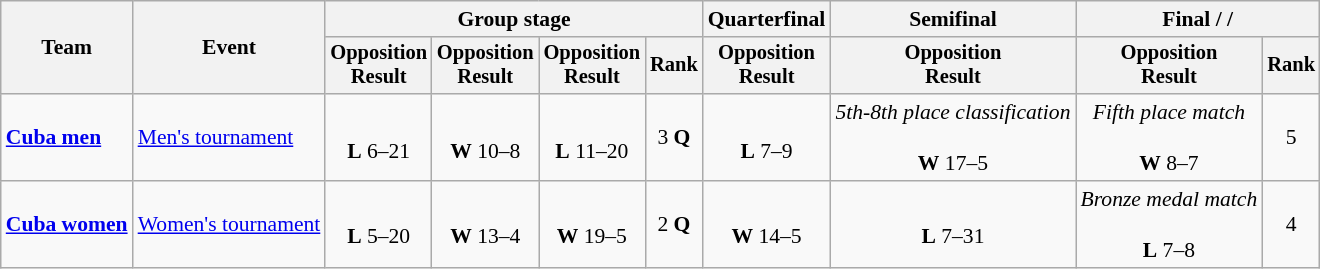<table class=wikitable style=font-size:90%;text-align:center>
<tr>
<th rowspan=2>Team</th>
<th rowspan=2>Event</th>
<th colspan=4>Group stage</th>
<th>Quarterfinal</th>
<th>Semifinal</th>
<th colspan=2>Final /  / </th>
</tr>
<tr style=font-size:95%>
<th>Opposition<br>Result</th>
<th>Opposition<br>Result</th>
<th>Opposition<br>Result</th>
<th>Rank</th>
<th>Opposition<br>Result</th>
<th>Opposition<br>Result</th>
<th>Opposition<br>Result</th>
<th>Rank</th>
</tr>
<tr>
<td align=left><strong><a href='#'>Cuba men</a></strong></td>
<td align=left><a href='#'>Men's tournament</a></td>
<td><br><strong>L</strong> 6–21</td>
<td><br><strong>W</strong> 10–8</td>
<td><br><strong>L</strong> 11–20</td>
<td>3 <strong>Q</strong></td>
<td><br><strong>L</strong> 7–9</td>
<td><em>5th-8th place classification</em><br><br><strong>W</strong> 17–5</td>
<td><em>Fifth place match</em><br><br><strong>W</strong> 8–7</td>
<td>5</td>
</tr>
<tr>
<td align=left><strong><a href='#'>Cuba women</a></strong></td>
<td align=left><a href='#'>Women's tournament</a></td>
<td><br><strong>L</strong> 5–20</td>
<td><br><strong>W</strong> 13–4</td>
<td><br><strong>W</strong> 19–5</td>
<td>2 <strong>Q</strong></td>
<td><br><strong>W</strong> 14–5</td>
<td><br><strong>L</strong> 7–31</td>
<td><em>Bronze medal match</em><br><br><strong>L</strong> 7–8</td>
<td>4</td>
</tr>
</table>
